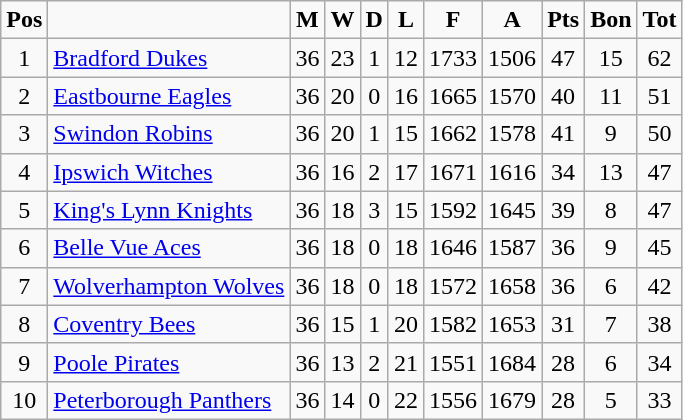<table class="wikitable">
<tr align="center">
<td><strong>Pos</strong></td>
<td></td>
<td><strong>M</strong></td>
<td><strong>W</strong></td>
<td><strong>D</strong></td>
<td><strong>L</strong></td>
<td><strong>F</strong></td>
<td><strong>A</strong></td>
<td><strong>Pts</strong></td>
<td><strong>Bon</strong></td>
<td><strong>Tot</strong></td>
</tr>
<tr align="center">
<td>1</td>
<td align="left"><a href='#'>Bradford Dukes</a></td>
<td>36</td>
<td>23</td>
<td>1</td>
<td>12</td>
<td>1733</td>
<td>1506</td>
<td>47</td>
<td>15</td>
<td>62</td>
</tr>
<tr align="center">
<td>2</td>
<td align="left"><a href='#'>Eastbourne Eagles</a></td>
<td>36</td>
<td>20</td>
<td>0</td>
<td>16</td>
<td>1665</td>
<td>1570</td>
<td>40</td>
<td>11</td>
<td>51</td>
</tr>
<tr align="center">
<td>3</td>
<td align="left"><a href='#'>Swindon Robins</a></td>
<td>36</td>
<td>20</td>
<td>1</td>
<td>15</td>
<td>1662</td>
<td>1578</td>
<td>41</td>
<td>9</td>
<td>50</td>
</tr>
<tr align="center">
<td>4</td>
<td align="left"><a href='#'>Ipswich Witches</a></td>
<td>36</td>
<td>16</td>
<td>2</td>
<td>17</td>
<td>1671</td>
<td>1616</td>
<td>34</td>
<td>13</td>
<td>47</td>
</tr>
<tr align="center">
<td>5</td>
<td align="left"><a href='#'>King's Lynn Knights</a></td>
<td>36</td>
<td>18</td>
<td>3</td>
<td>15</td>
<td>1592</td>
<td>1645</td>
<td>39</td>
<td>8</td>
<td>47</td>
</tr>
<tr align="center">
<td>6</td>
<td align="left"><a href='#'>Belle Vue Aces</a></td>
<td>36</td>
<td>18</td>
<td>0</td>
<td>18</td>
<td>1646</td>
<td>1587</td>
<td>36</td>
<td>9</td>
<td>45</td>
</tr>
<tr align="center">
<td>7</td>
<td align="left"><a href='#'>Wolverhampton Wolves</a></td>
<td>36</td>
<td>18</td>
<td>0</td>
<td>18</td>
<td>1572</td>
<td>1658</td>
<td>36</td>
<td>6</td>
<td>42</td>
</tr>
<tr align="center">
<td>8</td>
<td align="left"><a href='#'>Coventry Bees</a></td>
<td>36</td>
<td>15</td>
<td>1</td>
<td>20</td>
<td>1582</td>
<td>1653</td>
<td>31</td>
<td>7</td>
<td>38</td>
</tr>
<tr align="center">
<td>9</td>
<td align="left"><a href='#'>Poole Pirates</a></td>
<td>36</td>
<td>13</td>
<td>2</td>
<td>21</td>
<td>1551</td>
<td>1684</td>
<td>28</td>
<td>6</td>
<td>34</td>
</tr>
<tr align="center">
<td>10</td>
<td align="left"><a href='#'>Peterborough Panthers</a></td>
<td>36</td>
<td>14</td>
<td>0</td>
<td>22</td>
<td>1556</td>
<td>1679</td>
<td>28</td>
<td>5</td>
<td>33</td>
</tr>
</table>
